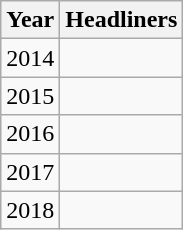<table class="wikitable">
<tr>
<th>Year</th>
<th>Headliners</th>
</tr>
<tr>
<td>2014</td>
<td></td>
</tr>
<tr>
<td>2015</td>
<td></td>
</tr>
<tr>
<td>2016</td>
<td></td>
</tr>
<tr>
<td>2017</td>
<td></td>
</tr>
<tr>
<td>2018</td>
<td></td>
</tr>
</table>
